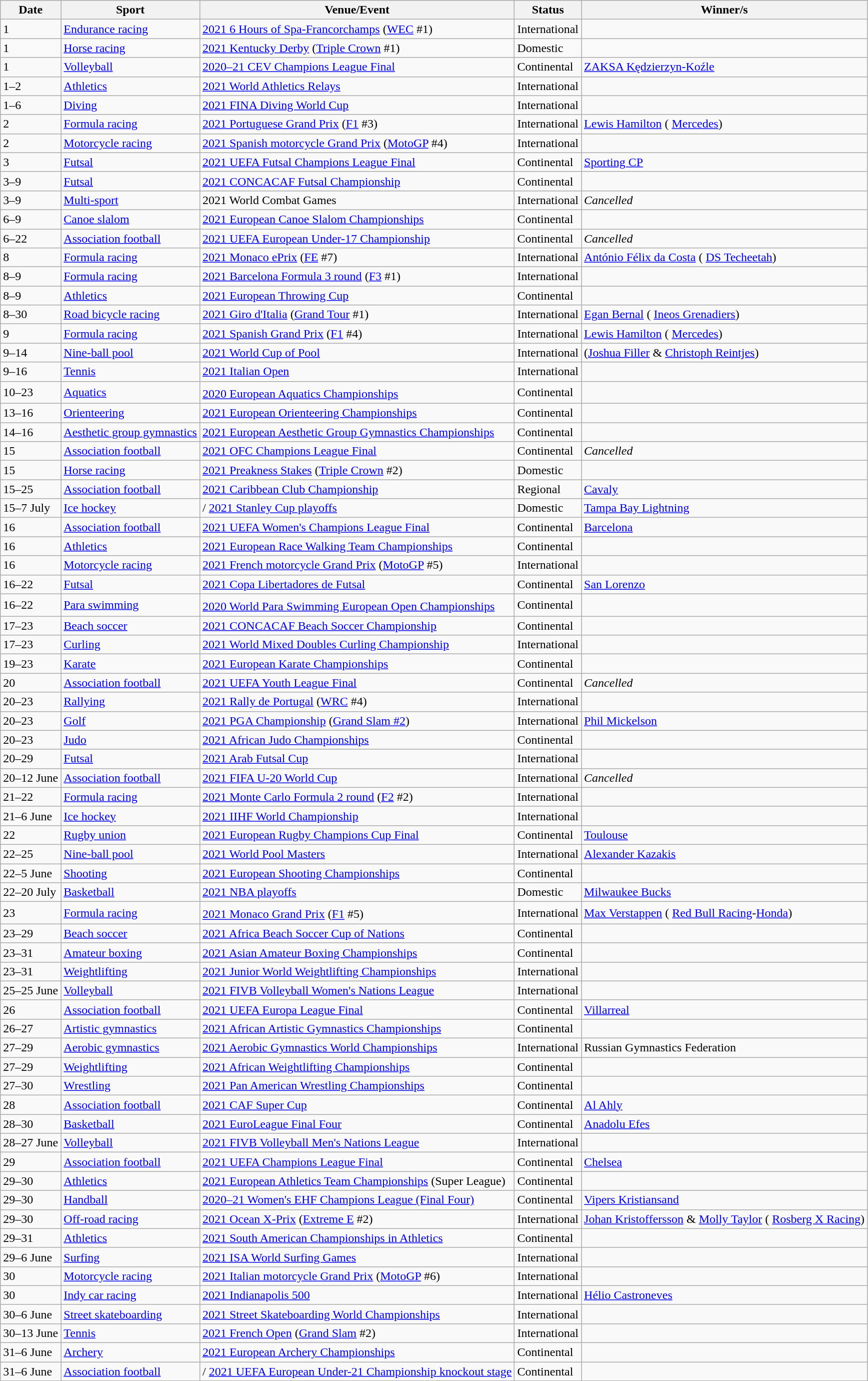<table class="wikitable source">
<tr>
<th>Date</th>
<th>Sport</th>
<th>Venue/Event</th>
<th>Status</th>
<th>Winner/s</th>
</tr>
<tr>
<td>1</td>
<td><a href='#'>Endurance racing</a></td>
<td> <a href='#'>2021 6 Hours of Spa-Francorchamps</a> (<a href='#'>WEC</a> #1)</td>
<td>International</td>
<td></td>
</tr>
<tr>
<td>1</td>
<td><a href='#'>Horse racing</a></td>
<td> <a href='#'>2021 Kentucky Derby</a> (<a href='#'>Triple Crown</a> #1)</td>
<td>Domestic</td>
<td></td>
</tr>
<tr>
<td>1</td>
<td><a href='#'>Volleyball</a></td>
<td> <a href='#'>2020–21 CEV Champions League Final</a></td>
<td>Continental</td>
<td> <a href='#'>ZAKSA Kędzierzyn-Koźle</a></td>
</tr>
<tr>
<td>1–2</td>
<td><a href='#'>Athletics</a></td>
<td> <a href='#'>2021 World Athletics Relays</a></td>
<td>International</td>
<td></td>
</tr>
<tr>
<td>1–6</td>
<td><a href='#'>Diving</a></td>
<td> <a href='#'>2021 FINA Diving World Cup</a></td>
<td>International</td>
<td></td>
</tr>
<tr>
<td>2</td>
<td><a href='#'>Formula racing</a></td>
<td> <a href='#'>2021 Portuguese Grand Prix</a> (<a href='#'>F1</a> #3)</td>
<td>International</td>
<td> <a href='#'>Lewis Hamilton</a> ( <a href='#'>Mercedes</a>)</td>
</tr>
<tr>
<td>2</td>
<td><a href='#'>Motorcycle racing</a></td>
<td> <a href='#'>2021 Spanish motorcycle Grand Prix</a> (<a href='#'>MotoGP</a> #4)</td>
<td>International</td>
<td></td>
</tr>
<tr>
<td>3</td>
<td><a href='#'>Futsal</a></td>
<td> <a href='#'>2021 UEFA Futsal Champions League Final</a></td>
<td>Continental</td>
<td> <a href='#'>Sporting CP</a></td>
</tr>
<tr>
<td>3–9</td>
<td><a href='#'>Futsal</a></td>
<td> <a href='#'>2021 CONCACAF Futsal Championship</a></td>
<td>Continental</td>
<td></td>
</tr>
<tr>
<td>3–9</td>
<td><a href='#'>Multi-sport</a></td>
<td> 2021 World Combat Games</td>
<td>International</td>
<td><em>Cancelled</em></td>
</tr>
<tr>
<td>6–9</td>
<td><a href='#'>Canoe slalom</a></td>
<td> <a href='#'>2021 European Canoe Slalom Championships</a></td>
<td>Continental</td>
<td></td>
</tr>
<tr>
<td>6–22</td>
<td><a href='#'>Association football</a></td>
<td> <a href='#'>2021 UEFA European Under-17 Championship</a></td>
<td>Continental</td>
<td><em>Cancelled</em></td>
</tr>
<tr>
<td>8</td>
<td><a href='#'>Formula racing</a></td>
<td> <a href='#'>2021 Monaco ePrix</a> (<a href='#'>FE</a> #7)</td>
<td>International</td>
<td> <a href='#'>António Félix da Costa</a> ( <a href='#'>DS Techeetah</a>)</td>
</tr>
<tr>
<td>8–9</td>
<td><a href='#'>Formula racing</a></td>
<td> <a href='#'>2021 Barcelona Formula 3 round</a> (<a href='#'>F3</a> #1)</td>
<td>International</td>
<td></td>
</tr>
<tr>
<td>8–9</td>
<td><a href='#'>Athletics</a></td>
<td> <a href='#'>2021 European Throwing Cup</a></td>
<td>Continental</td>
<td></td>
</tr>
<tr>
<td>8–30</td>
<td><a href='#'>Road bicycle racing</a></td>
<td> <a href='#'>2021 Giro d'Italia</a> (<a href='#'>Grand Tour</a> #1)</td>
<td>International</td>
<td> <a href='#'>Egan Bernal</a> ( <a href='#'>Ineos Grenadiers</a>)</td>
</tr>
<tr>
<td>9</td>
<td><a href='#'>Formula racing</a></td>
<td> <a href='#'>2021 Spanish Grand Prix</a> (<a href='#'>F1</a> #4)</td>
<td>International</td>
<td> <a href='#'>Lewis Hamilton</a> ( <a href='#'>Mercedes</a>)</td>
</tr>
<tr>
<td>9–14</td>
<td><a href='#'>Nine-ball pool</a></td>
<td> <a href='#'>2021 World Cup of Pool</a></td>
<td>International</td>
<td> (<a href='#'>Joshua Filler</a> & <a href='#'>Christoph Reintjes</a>)</td>
</tr>
<tr>
<td>9–16</td>
<td><a href='#'>Tennis</a></td>
<td> <a href='#'>2021 Italian Open</a></td>
<td>International</td>
<td></td>
</tr>
<tr>
<td>10–23</td>
<td><a href='#'>Aquatics</a></td>
<td> <a href='#'>2020 European Aquatics Championships</a><sup></sup></td>
<td>Continental</td>
<td></td>
</tr>
<tr>
<td>13–16</td>
<td><a href='#'>Orienteering</a></td>
<td> <a href='#'>2021 European Orienteering Championships</a></td>
<td>Continental</td>
<td></td>
</tr>
<tr>
<td>14–16</td>
<td><a href='#'>Aesthetic group gymnastics</a></td>
<td> <a href='#'>2021 European Aesthetic Group Gymnastics Championships</a></td>
<td>Continental</td>
<td></td>
</tr>
<tr>
<td>15</td>
<td><a href='#'>Association football</a></td>
<td> <a href='#'>2021 OFC Champions League Final</a></td>
<td>Continental</td>
<td><em>Cancelled</em></td>
</tr>
<tr>
<td>15</td>
<td><a href='#'>Horse racing</a></td>
<td> <a href='#'>2021 Preakness Stakes</a> (<a href='#'>Triple Crown</a> #2)</td>
<td>Domestic</td>
<td></td>
</tr>
<tr>
<td>15–25</td>
<td><a href='#'>Association football</a></td>
<td> <a href='#'>2021 Caribbean Club Championship</a></td>
<td>Regional</td>
<td> <a href='#'>Cavaly</a></td>
</tr>
<tr>
<td>15–7 July</td>
<td><a href='#'>Ice hockey</a></td>
<td>/ <a href='#'>2021 Stanley Cup playoffs</a></td>
<td>Domestic</td>
<td> <a href='#'>Tampa Bay Lightning</a></td>
</tr>
<tr>
<td>16</td>
<td><a href='#'>Association football</a></td>
<td> <a href='#'>2021 UEFA Women's Champions League Final</a></td>
<td>Continental</td>
<td> <a href='#'>Barcelona</a></td>
</tr>
<tr>
<td>16</td>
<td><a href='#'>Athletics</a></td>
<td> <a href='#'>2021 European Race Walking Team Championships</a></td>
<td>Continental</td>
<td></td>
</tr>
<tr>
<td>16</td>
<td><a href='#'>Motorcycle racing</a></td>
<td> <a href='#'>2021 French motorcycle Grand Prix</a> (<a href='#'>MotoGP</a> #5)</td>
<td>International</td>
<td></td>
</tr>
<tr>
<td>16–22</td>
<td><a href='#'>Futsal</a></td>
<td> <a href='#'>2021 Copa Libertadores de Futsal</a></td>
<td>Continental</td>
<td> <a href='#'>San Lorenzo</a></td>
</tr>
<tr>
<td>16–22</td>
<td><a href='#'>Para swimming</a></td>
<td> <a href='#'>2020 World Para Swimming European Open Championships</a><sup></sup></td>
<td>Continental</td>
<td></td>
</tr>
<tr>
<td>17–23</td>
<td><a href='#'>Beach soccer</a></td>
<td> <a href='#'>2021 CONCACAF Beach Soccer Championship</a></td>
<td>Continental</td>
<td></td>
</tr>
<tr>
<td>17–23</td>
<td><a href='#'>Curling</a></td>
<td> <a href='#'>2021 World Mixed Doubles Curling Championship</a></td>
<td>International</td>
<td></td>
</tr>
<tr>
<td>19–23</td>
<td><a href='#'>Karate</a></td>
<td> <a href='#'>2021 European Karate Championships</a></td>
<td>Continental</td>
<td></td>
</tr>
<tr>
<td>20</td>
<td><a href='#'>Association football</a></td>
<td> <a href='#'>2021 UEFA Youth League Final</a></td>
<td>Continental</td>
<td><em>Cancelled</em></td>
</tr>
<tr>
<td>20–23</td>
<td><a href='#'>Rallying</a></td>
<td> <a href='#'>2021 Rally de Portugal</a> (<a href='#'>WRC</a> #4)</td>
<td>International</td>
<td></td>
</tr>
<tr>
<td>20–23</td>
<td><a href='#'>Golf</a></td>
<td> <a href='#'>2021 PGA Championship</a> (<a href='#'>Grand Slam #2</a>)</td>
<td>International</td>
<td> <a href='#'>Phil Mickelson</a></td>
</tr>
<tr>
<td>20–23</td>
<td><a href='#'>Judo</a></td>
<td> <a href='#'>2021 African Judo Championships</a></td>
<td>Continental</td>
<td></td>
</tr>
<tr>
<td>20–29</td>
<td><a href='#'>Futsal</a></td>
<td> <a href='#'>2021 Arab Futsal Cup</a></td>
<td>International</td>
<td></td>
</tr>
<tr>
<td>20–12 June</td>
<td><a href='#'>Association football</a></td>
<td> <a href='#'>2021 FIFA U-20 World Cup</a></td>
<td>International</td>
<td><em>Cancelled</em></td>
</tr>
<tr>
<td>21–22</td>
<td><a href='#'>Formula racing</a></td>
<td> <a href='#'>2021 Monte Carlo Formula 2 round</a> (<a href='#'>F2</a> #2)</td>
<td>International</td>
<td></td>
</tr>
<tr>
<td>21–6 June</td>
<td><a href='#'>Ice hockey</a></td>
<td> <a href='#'>2021 IIHF World Championship</a></td>
<td>International</td>
<td></td>
</tr>
<tr>
<td>22</td>
<td><a href='#'>Rugby union</a></td>
<td> <a href='#'>2021 European Rugby Champions Cup Final</a></td>
<td>Continental</td>
<td> <a href='#'>Toulouse</a></td>
</tr>
<tr>
<td>22–25</td>
<td><a href='#'>Nine-ball pool</a></td>
<td> <a href='#'>2021 World Pool Masters</a></td>
<td>International</td>
<td> <a href='#'>Alexander Kazakis</a></td>
</tr>
<tr>
<td>22–5 June</td>
<td><a href='#'>Shooting</a></td>
<td> <a href='#'>2021 European Shooting Championships</a></td>
<td>Continental</td>
<td></td>
</tr>
<tr>
<td>22–20 July</td>
<td><a href='#'>Basketball</a></td>
<td> <a href='#'>2021 NBA playoffs</a></td>
<td>Domestic</td>
<td> <a href='#'>Milwaukee Bucks</a></td>
</tr>
<tr>
<td>23</td>
<td><a href='#'>Formula racing</a></td>
<td> <a href='#'>2021 Monaco Grand Prix</a> (<a href='#'>F1</a> #5)<sup></sup></td>
<td>International</td>
<td> <a href='#'>Max Verstappen</a> ( <a href='#'>Red Bull Racing</a>-<a href='#'>Honda</a>)</td>
</tr>
<tr>
<td>23–29</td>
<td><a href='#'>Beach soccer</a></td>
<td> <a href='#'>2021 Africa Beach Soccer Cup of Nations</a></td>
<td>Continental</td>
<td></td>
</tr>
<tr>
<td>23–31</td>
<td><a href='#'>Amateur boxing</a></td>
<td> <a href='#'>2021 Asian Amateur Boxing Championships</a></td>
<td>Continental</td>
<td></td>
</tr>
<tr>
<td>23–31</td>
<td><a href='#'>Weightlifting</a></td>
<td> <a href='#'>2021 Junior World Weightlifting Championships</a></td>
<td>International</td>
<td></td>
</tr>
<tr>
<td>25–25 June</td>
<td><a href='#'>Volleyball</a></td>
<td> <a href='#'>2021 FIVB Volleyball Women's Nations League</a></td>
<td>International</td>
<td></td>
</tr>
<tr>
<td>26</td>
<td><a href='#'>Association football</a></td>
<td> <a href='#'>2021 UEFA Europa League Final</a></td>
<td>Continental</td>
<td> <a href='#'>Villarreal</a></td>
</tr>
<tr>
<td>26–27</td>
<td><a href='#'>Artistic gymnastics</a></td>
<td> <a href='#'>2021 African Artistic Gymnastics Championships</a></td>
<td>Continental</td>
<td></td>
</tr>
<tr>
<td>27–29</td>
<td><a href='#'>Aerobic gymnastics</a></td>
<td> <a href='#'>2021 Aerobic Gymnastics World Championships</a></td>
<td>International</td>
<td>Russian Gymnastics Federation</td>
</tr>
<tr>
<td>27–29</td>
<td><a href='#'>Weightlifting</a></td>
<td> <a href='#'>2021 African Weightlifting Championships</a></td>
<td>Continental</td>
<td></td>
</tr>
<tr>
<td>27–30</td>
<td><a href='#'>Wrestling</a></td>
<td> <a href='#'>2021 Pan American Wrestling Championships</a></td>
<td>Continental</td>
<td></td>
</tr>
<tr>
<td>28</td>
<td><a href='#'>Association football</a></td>
<td> <a href='#'>2021 CAF Super Cup</a></td>
<td>Continental</td>
<td> <a href='#'>Al Ahly</a></td>
</tr>
<tr>
<td>28–30</td>
<td><a href='#'>Basketball</a></td>
<td> <a href='#'>2021 EuroLeague Final Four</a></td>
<td>Continental</td>
<td> <a href='#'>Anadolu Efes</a></td>
</tr>
<tr>
<td>28–27 June</td>
<td><a href='#'>Volleyball</a></td>
<td> <a href='#'>2021 FIVB Volleyball Men's Nations League</a></td>
<td>International</td>
<td></td>
</tr>
<tr>
<td>29</td>
<td><a href='#'>Association football</a></td>
<td> <a href='#'>2021 UEFA Champions League Final</a></td>
<td>Continental</td>
<td> <a href='#'>Chelsea</a></td>
</tr>
<tr>
<td>29–30</td>
<td><a href='#'>Athletics</a></td>
<td> <a href='#'>2021 European Athletics Team Championships</a> (Super League)</td>
<td>Continental</td>
<td></td>
</tr>
<tr>
<td>29–30</td>
<td><a href='#'>Handball</a></td>
<td> <a href='#'>2020–21 Women's EHF Champions League (Final Four)</a></td>
<td>Continental</td>
<td> <a href='#'>Vipers Kristiansand</a></td>
</tr>
<tr>
<td>29–30</td>
<td><a href='#'>Off-road racing</a></td>
<td> <a href='#'>2021 Ocean X-Prix</a> (<a href='#'>Extreme E</a> #2)</td>
<td>International</td>
<td> <a href='#'>Johan Kristoffersson</a> &  <a href='#'>Molly Taylor</a> ( <a href='#'>Rosberg X Racing</a>)</td>
</tr>
<tr>
<td>29–31</td>
<td><a href='#'>Athletics</a></td>
<td> <a href='#'>2021 South American Championships in Athletics</a></td>
<td>Continental</td>
<td></td>
</tr>
<tr>
<td>29–6 June</td>
<td><a href='#'>Surfing</a></td>
<td> <a href='#'>2021 ISA World Surfing Games</a></td>
<td>International</td>
<td></td>
</tr>
<tr>
<td>30</td>
<td><a href='#'>Motorcycle racing</a></td>
<td> <a href='#'>2021 Italian motorcycle Grand Prix</a> (<a href='#'>MotoGP</a> #6)</td>
<td>International</td>
<td></td>
</tr>
<tr>
<td>30</td>
<td><a href='#'>Indy car racing</a></td>
<td> <a href='#'>2021 Indianapolis 500</a></td>
<td>International</td>
<td> <a href='#'>Hélio Castroneves</a></td>
</tr>
<tr>
<td>30–6 June</td>
<td><a href='#'>Street skateboarding</a></td>
<td> <a href='#'>2021 Street Skateboarding World Championships</a></td>
<td>International</td>
<td></td>
</tr>
<tr>
<td>30–13 June</td>
<td><a href='#'>Tennis</a></td>
<td> <a href='#'>2021 French Open</a> (<a href='#'>Grand Slam</a> #2)</td>
<td>International</td>
<td></td>
</tr>
<tr>
<td>31–6 June</td>
<td><a href='#'>Archery</a></td>
<td> <a href='#'>2021 European Archery Championships</a></td>
<td>Continental</td>
<td></td>
</tr>
<tr>
<td>31–6 June</td>
<td><a href='#'>Association football</a></td>
<td>/ <a href='#'>2021 UEFA European Under-21 Championship knockout stage</a></td>
<td>Continental</td>
<td></td>
</tr>
</table>
